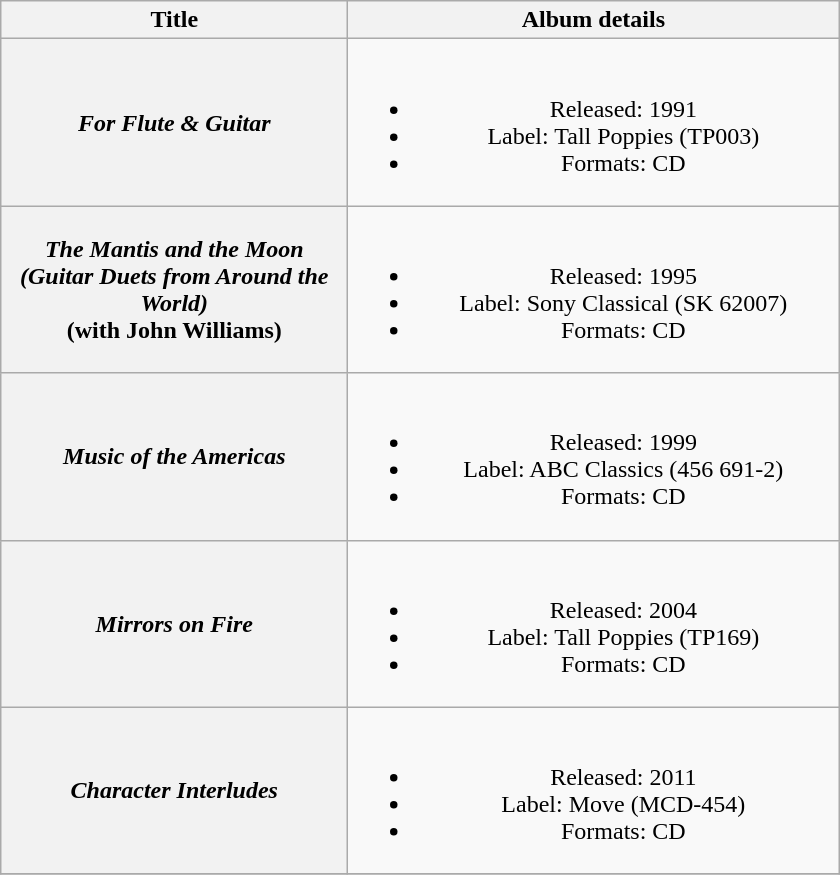<table class="wikitable plainrowheaders" style="text-align:center;">
<tr>
<th scope="col" rowspan="1" style="width:14em;">Title</th>
<th scope="col" rowspan="1" style="width:20em;">Album details</th>
</tr>
<tr>
<th scope="row"><em>For Flute & Guitar</em></th>
<td><br><ul><li>Released: 1991</li><li>Label: Tall Poppies (TP003)</li><li>Formats: CD</li></ul></td>
</tr>
<tr>
<th scope="row"><em>The Mantis and the Moon (Guitar Duets from Around the World)</em> <br> (with John Williams)</th>
<td><br><ul><li>Released: 1995</li><li>Label: Sony Classical (SK 62007)</li><li>Formats: CD</li></ul></td>
</tr>
<tr>
<th scope="row"><em>Music of the Americas</em></th>
<td><br><ul><li>Released: 1999</li><li>Label: ABC Classics (456 691-2)</li><li>Formats: CD</li></ul></td>
</tr>
<tr>
<th scope="row"><em>Mirrors on Fire</em></th>
<td><br><ul><li>Released: 2004</li><li>Label: Tall Poppies (TP169)</li><li>Formats: CD</li></ul></td>
</tr>
<tr>
<th scope="row"><em>Character Interludes</em></th>
<td><br><ul><li>Released: 2011</li><li>Label: Move (MCD-454)</li><li>Formats: CD</li></ul></td>
</tr>
<tr>
</tr>
</table>
